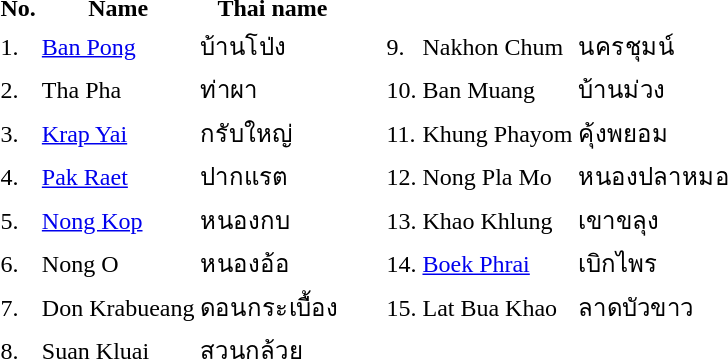<table>
<tr>
<th>No.</th>
<th>Name</th>
<th>Thai name</th>
<th></th>
<td>    </td>
</tr>
<tr>
<td>1.</td>
<td><a href='#'>Ban Pong</a></td>
<td>บ้านโป่ง</td>
<td></td>
<td></td>
<td>9.</td>
<td>Nakhon Chum</td>
<td>นครชุมน์</td>
<td></td>
</tr>
<tr>
<td>2.</td>
<td>Tha Pha</td>
<td>ท่าผา</td>
<td></td>
<td></td>
<td>10.</td>
<td>Ban Muang</td>
<td>บ้านม่วง</td>
<td></td>
</tr>
<tr>
<td>3.</td>
<td><a href='#'>Krap Yai</a></td>
<td>กรับใหญ่</td>
<td></td>
<td></td>
<td>11.</td>
<td>Khung Phayom</td>
<td>คุ้งพยอม</td>
<td></td>
</tr>
<tr>
<td>4.</td>
<td><a href='#'>Pak Raet</a></td>
<td>ปากแรต</td>
<td></td>
<td></td>
<td>12.</td>
<td>Nong Pla Mo</td>
<td>หนองปลาหมอ </td>
<td></td>
</tr>
<tr>
<td>5.</td>
<td><a href='#'>Nong Kop</a></td>
<td>หนองกบ</td>
<td></td>
<td></td>
<td>13.</td>
<td>Khao Khlung</td>
<td>เขาขลุง</td>
<td></td>
</tr>
<tr>
<td>6.</td>
<td>Nong O</td>
<td>หนองอ้อ</td>
<td></td>
<td></td>
<td>14.</td>
<td><a href='#'>Boek Phrai</a></td>
<td>เบิกไพร</td>
<td></td>
</tr>
<tr>
<td>7.</td>
<td>Don Krabueang</td>
<td>ดอนกระเบื้อง </td>
<td></td>
<td></td>
<td>15.</td>
<td>Lat Bua Khao</td>
<td>ลาดบัวขาว</td>
<td></td>
</tr>
<tr>
<td>8.</td>
<td>Suan Kluai</td>
<td>สวนกล้วย</td>
<td></td>
</tr>
</table>
